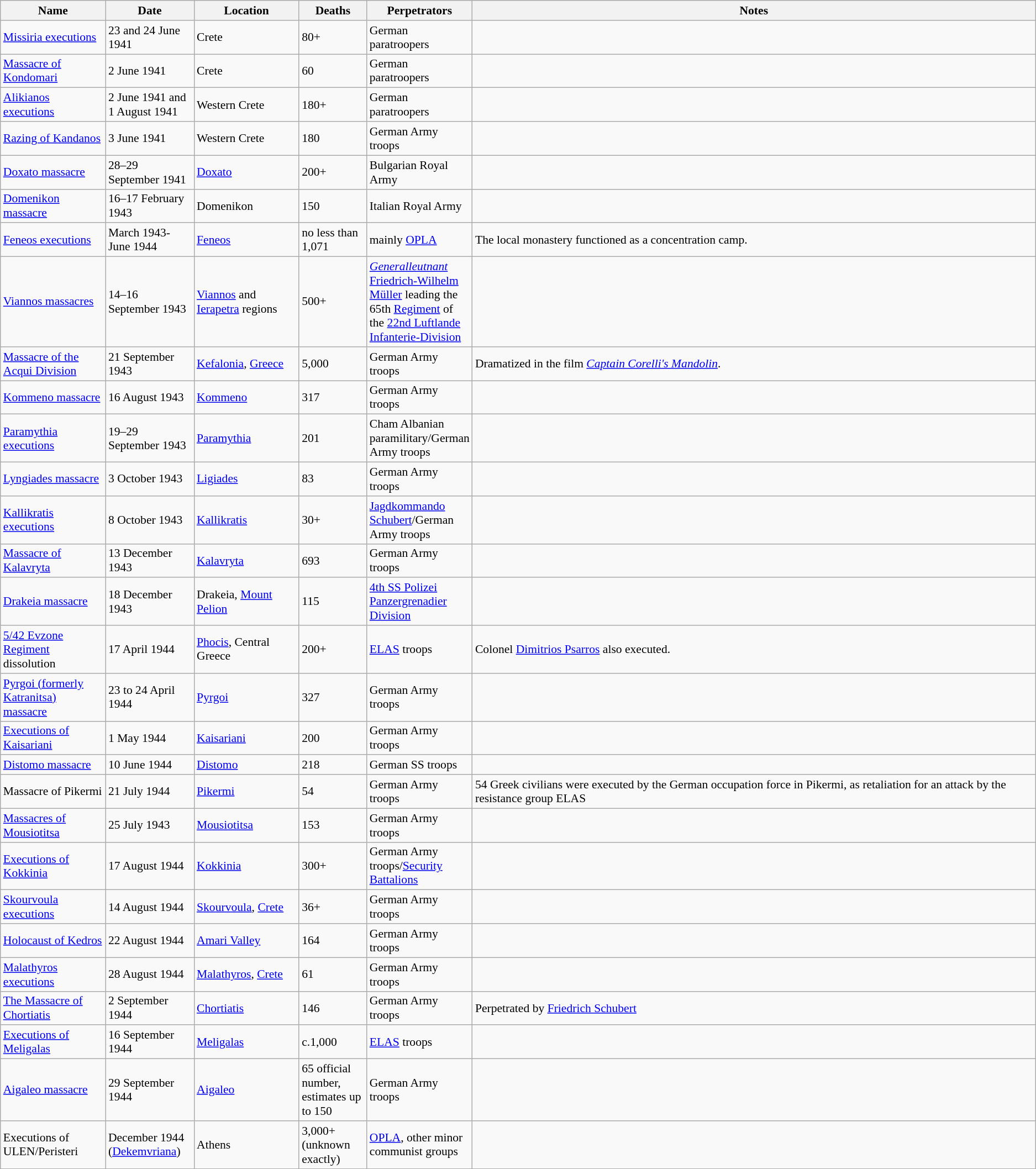<table class="sortable wikitable" style="font-size:90%;">
<tr>
<th style="width:120px;">Name</th>
<th style="width:100px;">Date</th>
<th style="width:120px;">Location</th>
<th style="width:75px;">Deaths</th>
<th style="width:75px;">Perpetrators</th>
<th class="unsortable">Notes</th>
</tr>
<tr>
<td><a href='#'>Missiria executions</a></td>
<td>23 and 24 June 1941</td>
<td>Crete</td>
<td>80+</td>
<td>German paratroopers</td>
<td></td>
</tr>
<tr>
<td><a href='#'>Massacre of Kondomari</a></td>
<td>2 June 1941</td>
<td>Crete</td>
<td>60</td>
<td>German paratroopers</td>
<td></td>
</tr>
<tr>
<td><a href='#'>Alikianos executions</a></td>
<td>2 June 1941 and 1 August 1941</td>
<td>Western Crete</td>
<td>180+</td>
<td>German paratroopers</td>
<td></td>
</tr>
<tr>
<td><a href='#'>Razing of Kandanos</a></td>
<td>3 June 1941</td>
<td>Western Crete</td>
<td>180</td>
<td>German Army troops</td>
<td></td>
</tr>
<tr>
<td><a href='#'>Doxato massacre</a></td>
<td>28–29 September 1941</td>
<td><a href='#'>Doxato</a></td>
<td>200+</td>
<td>Bulgarian Royal Army</td>
<td></td>
</tr>
<tr>
<td><a href='#'>Domenikon massacre</a></td>
<td>16–17 February 1943</td>
<td>Domenikon</td>
<td>150</td>
<td>Italian Royal Army</td>
<td></td>
</tr>
<tr>
<td><a href='#'>Feneos executions</a></td>
<td>March 1943-June 1944</td>
<td><a href='#'>Feneos</a></td>
<td>no less than 1,071</td>
<td>mainly <a href='#'>OPLA</a></td>
<td>The local monastery functioned as a concentration camp.</td>
</tr>
<tr>
<td><a href='#'>Viannos massacres</a></td>
<td>14–16 September 1943</td>
<td><a href='#'>Viannos</a> and <a href='#'>Ierapetra</a> regions</td>
<td>500+</td>
<td><em><a href='#'>Generalleutnant</a></em> <a href='#'>Friedrich-Wilhelm Müller</a> leading the 65th <a href='#'>Regiment</a> of the <a href='#'>22nd Luftlande Infanterie-Division</a></td>
<td></td>
</tr>
<tr>
<td><a href='#'>Massacre of the Acqui Division</a></td>
<td>21 September 1943</td>
<td><a href='#'>Kefalonia</a>, <a href='#'>Greece</a></td>
<td>5,000</td>
<td>German Army troops</td>
<td>Dramatized in the film <em><a href='#'>Captain Corelli's Mandolin</a></em>.</td>
</tr>
<tr>
<td><a href='#'>Kommeno massacre</a></td>
<td>16 August 1943</td>
<td><a href='#'>Kommeno</a></td>
<td>317</td>
<td>German Army troops</td>
<td></td>
</tr>
<tr>
<td><a href='#'>Paramythia executions</a></td>
<td>19–29 September 1943</td>
<td><a href='#'>Paramythia</a></td>
<td>201</td>
<td>Cham Albanian paramilitary/German Army troops</td>
<td></td>
</tr>
<tr>
<td><a href='#'>Lyngiades massacre</a></td>
<td>3 October 1943</td>
<td><a href='#'>Ligiades</a></td>
<td>83</td>
<td>German Army troops</td>
<td></td>
</tr>
<tr>
<td><a href='#'>Kallikratis executions</a></td>
<td>8 October 1943</td>
<td><a href='#'>Kallikratis</a></td>
<td>30+</td>
<td><a href='#'>Jagdkommando Schubert</a>/German Army troops</td>
<td></td>
</tr>
<tr>
<td><a href='#'>Massacre of Kalavryta</a></td>
<td>13 December 1943</td>
<td><a href='#'>Kalavryta</a></td>
<td>693</td>
<td>German Army troops</td>
<td></td>
</tr>
<tr>
<td><a href='#'>Drakeia massacre</a></td>
<td>18 December 1943</td>
<td>Drakeia, <a href='#'>Mount Pelion</a></td>
<td>115</td>
<td><a href='#'>4th SS Polizei Panzergrenadier Division</a></td>
<td></td>
</tr>
<tr>
<td><a href='#'>5/42 Evzone Regiment</a> dissolution</td>
<td>17 April 1944</td>
<td><a href='#'>Phocis</a>, Central Greece</td>
<td>200+</td>
<td><a href='#'>ELAS</a> troops</td>
<td>Colonel <a href='#'>Dimitrios Psarros</a> also executed.</td>
</tr>
<tr>
<td><a href='#'>Pyrgoi (formerly Katranitsa) massacre</a></td>
<td>23 to 24 April 1944</td>
<td><a href='#'>Pyrgoi</a></td>
<td>327</td>
<td>German Army troops</td>
<td></td>
</tr>
<tr>
<td><a href='#'>Executions of Kaisariani</a></td>
<td>1 May 1944</td>
<td><a href='#'>Kaisariani</a></td>
<td>200</td>
<td>German Army troops</td>
<td></td>
</tr>
<tr>
<td><a href='#'>Distomo massacre</a></td>
<td>10 June 1944</td>
<td><a href='#'>Distomo</a></td>
<td>218</td>
<td>German SS troops</td>
<td></td>
</tr>
<tr>
<td>Massacre of Pikermi</td>
<td>21 July 1944</td>
<td><a href='#'>Pikermi</a></td>
<td>54</td>
<td>German Army troops</td>
<td>54 Greek civilians were executed by the German occupation force in Pikermi, as retaliation for an attack by the resistance group ELAS</td>
</tr>
<tr>
<td><a href='#'>Massacres of Mousiotitsa</a></td>
<td>25 July 1943</td>
<td><a href='#'>Mousiotitsa</a></td>
<td>153</td>
<td>German Army troops</td>
<td></td>
</tr>
<tr>
<td><a href='#'>Executions of Kokkinia</a></td>
<td>17 August 1944</td>
<td><a href='#'>Kokkinia</a></td>
<td>300+</td>
<td>German Army troops/<a href='#'>Security Battalions</a></td>
<td></td>
</tr>
<tr>
<td><a href='#'>Skourvoula executions</a></td>
<td>14 August 1944</td>
<td><a href='#'>Skourvoula</a>, <a href='#'>Crete</a></td>
<td>36+</td>
<td>German Army troops</td>
<td></td>
</tr>
<tr>
<td><a href='#'>Holocaust of Kedros</a></td>
<td>22 August 1944</td>
<td><a href='#'>Amari Valley</a></td>
<td>164</td>
<td>German Army troops</td>
<td></td>
</tr>
<tr>
<td><a href='#'>Malathyros executions</a></td>
<td>28 August 1944</td>
<td><a href='#'>Malathyros</a>, <a href='#'>Crete</a></td>
<td>61</td>
<td>German Army troops</td>
<td></td>
</tr>
<tr>
<td><a href='#'>The Massacre of Chortiatis</a></td>
<td>2 September 1944</td>
<td><a href='#'>Chortiatis</a></td>
<td>146</td>
<td>German Army troops</td>
<td>Perpetrated by <a href='#'>Friedrich Schubert</a></td>
</tr>
<tr>
<td><a href='#'>Executions of Meligalas</a></td>
<td>16 September 1944</td>
<td><a href='#'>Meligalas</a></td>
<td>c.1,000</td>
<td><a href='#'>ELAS</a> troops</td>
<td></td>
</tr>
<tr>
<td><a href='#'>Aigaleo massacre</a></td>
<td>29 September 1944</td>
<td><a href='#'>Aigaleo</a></td>
<td>65 official number, estimates up to 150</td>
<td>German Army troops</td>
<td></td>
</tr>
<tr>
<td>Executions of ULEN/Peristeri</td>
<td>December 1944 (<a href='#'>Dekemvriana</a>)</td>
<td>Athens</td>
<td>3,000+ (unknown exactly)</td>
<td><a href='#'>OPLA</a>, other minor communist groups</td>
<td></td>
</tr>
</table>
